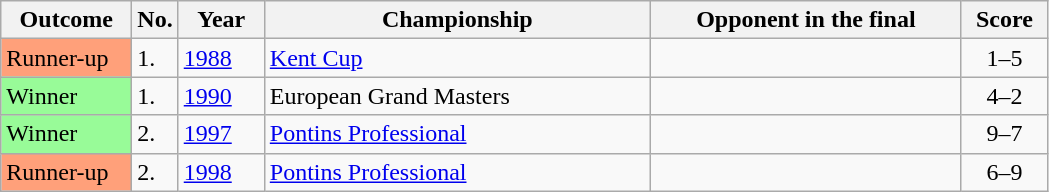<table class="sortable wikitable">
<tr>
<th width="80">Outcome</th>
<th width="20">No.</th>
<th width="50">Year</th>
<th style="width:250px;">Championship</th>
<th style="width:200px;">Opponent in the final</th>
<th style="width:50px;">Score</th>
</tr>
<tr>
<td style="background:#ffa07a;">Runner-up</td>
<td>1.</td>
<td><a href='#'>1988</a></td>
<td><a href='#'>Kent Cup</a></td>
<td> </td>
<td align="center">1–5</td>
</tr>
<tr>
<td style="background:#98FB98">Winner</td>
<td>1.</td>
<td><a href='#'>1990</a></td>
<td>European Grand Masters</td>
<td> </td>
<td align="center">4–2</td>
</tr>
<tr>
<td style="background:#98FB98">Winner</td>
<td>2.</td>
<td><a href='#'>1997</a></td>
<td><a href='#'>Pontins Professional</a></td>
<td> </td>
<td align="center">9–7</td>
</tr>
<tr>
<td style="background:#ffa07a;">Runner-up</td>
<td>2.</td>
<td><a href='#'>1998</a></td>
<td><a href='#'>Pontins Professional</a></td>
<td> </td>
<td align="center">6–9</td>
</tr>
</table>
